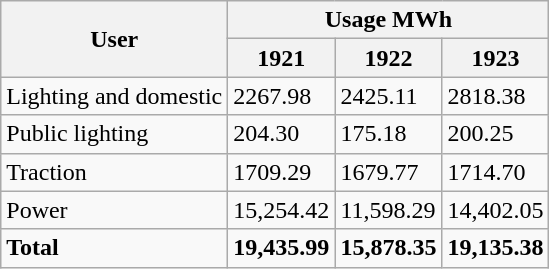<table class="wikitable">
<tr>
<th rowspan="2">User</th>
<th colspan="3">Usage MWh</th>
</tr>
<tr>
<th>1921</th>
<th>1922</th>
<th>1923</th>
</tr>
<tr>
<td>Lighting and domestic</td>
<td>2267.98</td>
<td>2425.11</td>
<td>2818.38</td>
</tr>
<tr>
<td>Public lighting</td>
<td>204.30</td>
<td>175.18</td>
<td>200.25</td>
</tr>
<tr>
<td>Traction</td>
<td>1709.29</td>
<td>1679.77</td>
<td>1714.70</td>
</tr>
<tr>
<td>Power</td>
<td>15,254.42</td>
<td>11,598.29</td>
<td>14,402.05</td>
</tr>
<tr>
<td><strong>Total</strong></td>
<td><strong>19,435.99</strong></td>
<td><strong>15,878.35</strong></td>
<td><strong>19,135.38</strong></td>
</tr>
</table>
